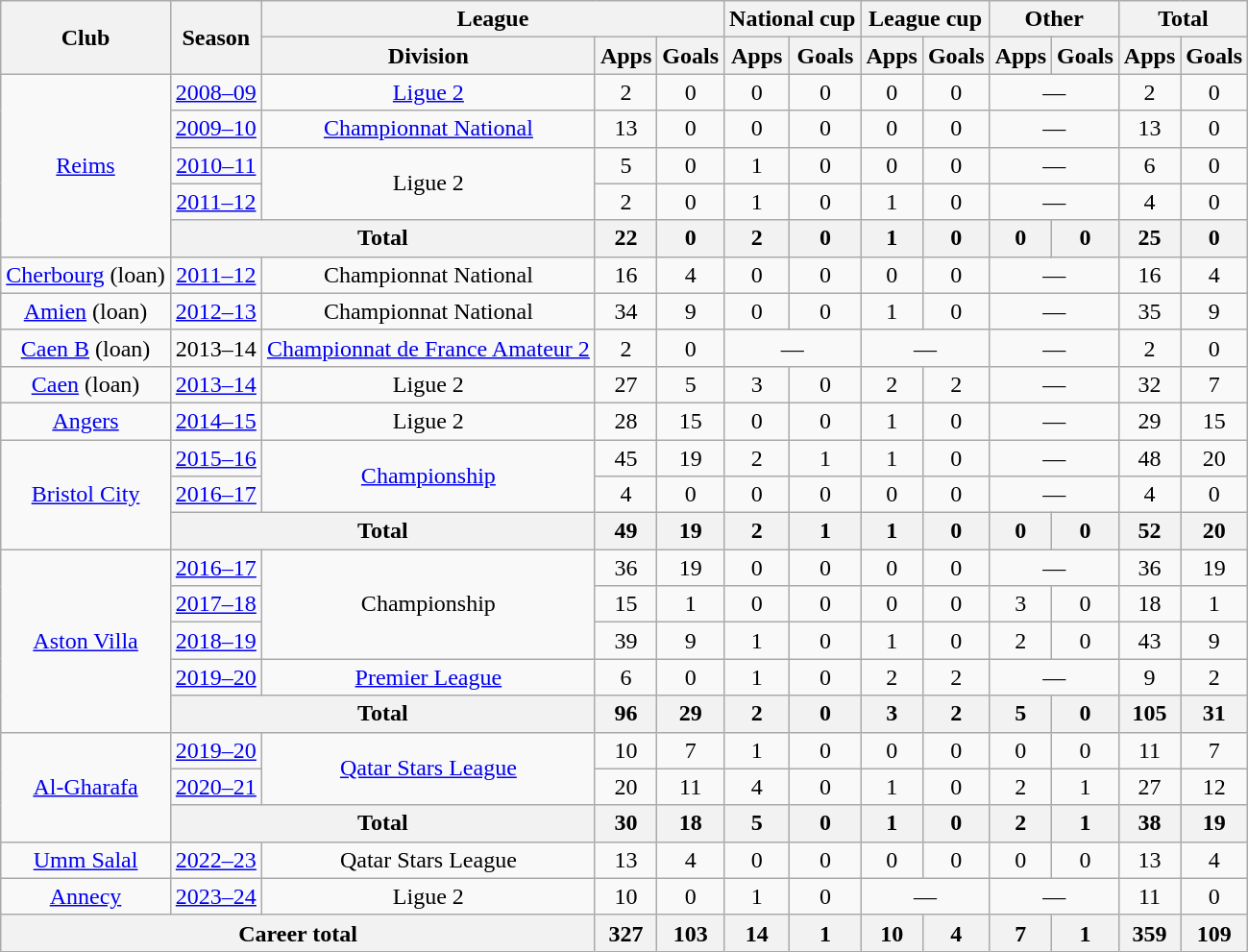<table class="wikitable" style="text-align:center">
<tr>
<th rowspan="2">Club</th>
<th rowspan="2">Season</th>
<th colspan="3">League</th>
<th colspan="2">National cup</th>
<th colspan="2">League cup</th>
<th colspan="2">Other</th>
<th colspan="2">Total</th>
</tr>
<tr>
<th>Division</th>
<th>Apps</th>
<th>Goals</th>
<th>Apps</th>
<th>Goals</th>
<th>Apps</th>
<th>Goals</th>
<th>Apps</th>
<th>Goals</th>
<th>Apps</th>
<th>Goals</th>
</tr>
<tr>
<td rowspan="5"><a href='#'>Reims</a></td>
<td><a href='#'>2008–09</a></td>
<td><a href='#'>Ligue 2</a></td>
<td>2</td>
<td>0</td>
<td>0</td>
<td>0</td>
<td>0</td>
<td>0</td>
<td colspan="2">—</td>
<td>2</td>
<td>0</td>
</tr>
<tr>
<td><a href='#'>2009–10</a></td>
<td><a href='#'>Championnat National</a></td>
<td>13</td>
<td>0</td>
<td>0</td>
<td>0</td>
<td>0</td>
<td>0</td>
<td colspan="2">—</td>
<td>13</td>
<td>0</td>
</tr>
<tr>
<td><a href='#'>2010–11</a></td>
<td rowspan="2">Ligue 2</td>
<td>5</td>
<td>0</td>
<td>1</td>
<td>0</td>
<td>0</td>
<td>0</td>
<td colspan="2">—</td>
<td>6</td>
<td>0</td>
</tr>
<tr>
<td><a href='#'>2011–12</a></td>
<td>2</td>
<td>0</td>
<td>1</td>
<td>0</td>
<td>1</td>
<td>0</td>
<td colspan="2">—</td>
<td>4</td>
<td>0</td>
</tr>
<tr>
<th colspan="2">Total</th>
<th>22</th>
<th>0</th>
<th>2</th>
<th>0</th>
<th>1</th>
<th>0</th>
<th>0</th>
<th>0</th>
<th>25</th>
<th>0</th>
</tr>
<tr>
<td><a href='#'>Cherbourg</a> (loan)</td>
<td><a href='#'>2011–12</a></td>
<td>Championnat National</td>
<td>16</td>
<td>4</td>
<td>0</td>
<td>0</td>
<td>0</td>
<td>0</td>
<td colspan="2">—</td>
<td>16</td>
<td>4</td>
</tr>
<tr>
<td><a href='#'>Amien</a> (loan)</td>
<td><a href='#'>2012–13</a></td>
<td>Championnat National</td>
<td>34</td>
<td>9</td>
<td>0</td>
<td>0</td>
<td>1</td>
<td>0</td>
<td colspan="2">—</td>
<td>35</td>
<td>9</td>
</tr>
<tr>
<td><a href='#'>Caen B</a> (loan)</td>
<td>2013–14</td>
<td><a href='#'>Championnat de France Amateur 2</a></td>
<td>2</td>
<td>0</td>
<td colspan="2">—</td>
<td colspan="2">—</td>
<td colspan="2">—</td>
<td>2</td>
<td>0</td>
</tr>
<tr>
<td><a href='#'>Caen</a> (loan)</td>
<td><a href='#'>2013–14</a></td>
<td>Ligue 2</td>
<td>27</td>
<td>5</td>
<td>3</td>
<td>0</td>
<td>2</td>
<td>2</td>
<td colspan="2">—</td>
<td>32</td>
<td>7</td>
</tr>
<tr>
<td><a href='#'>Angers</a></td>
<td><a href='#'>2014–15</a></td>
<td>Ligue 2</td>
<td>28</td>
<td>15</td>
<td>0</td>
<td>0</td>
<td>1</td>
<td>0</td>
<td colspan="2">—</td>
<td>29</td>
<td>15</td>
</tr>
<tr>
<td rowspan="3"><a href='#'>Bristol City</a></td>
<td><a href='#'>2015–16</a></td>
<td rowspan="2"><a href='#'>Championship</a></td>
<td>45</td>
<td>19</td>
<td>2</td>
<td>1</td>
<td>1</td>
<td>0</td>
<td colspan="2">—</td>
<td>48</td>
<td>20</td>
</tr>
<tr>
<td><a href='#'>2016–17</a></td>
<td>4</td>
<td>0</td>
<td>0</td>
<td>0</td>
<td>0</td>
<td>0</td>
<td colspan="2">—</td>
<td>4</td>
<td>0</td>
</tr>
<tr>
<th colspan="2">Total</th>
<th>49</th>
<th>19</th>
<th>2</th>
<th>1</th>
<th>1</th>
<th>0</th>
<th>0</th>
<th>0</th>
<th>52</th>
<th>20</th>
</tr>
<tr>
<td rowspan="5"><a href='#'>Aston Villa</a></td>
<td><a href='#'>2016–17</a></td>
<td rowspan="3">Championship</td>
<td>36</td>
<td>19</td>
<td>0</td>
<td>0</td>
<td>0</td>
<td>0</td>
<td colspan="2">—</td>
<td>36</td>
<td>19</td>
</tr>
<tr>
<td><a href='#'>2017–18</a></td>
<td>15</td>
<td>1</td>
<td>0</td>
<td>0</td>
<td>0</td>
<td>0</td>
<td>3</td>
<td>0</td>
<td>18</td>
<td>1</td>
</tr>
<tr>
<td><a href='#'>2018–19</a></td>
<td>39</td>
<td>9</td>
<td>1</td>
<td>0</td>
<td>1</td>
<td>0</td>
<td>2</td>
<td>0</td>
<td>43</td>
<td>9</td>
</tr>
<tr>
<td><a href='#'>2019–20</a></td>
<td><a href='#'>Premier League</a></td>
<td>6</td>
<td>0</td>
<td>1</td>
<td>0</td>
<td>2</td>
<td>2</td>
<td colspan="2">—</td>
<td>9</td>
<td>2</td>
</tr>
<tr>
<th colspan="2">Total</th>
<th>96</th>
<th>29</th>
<th>2</th>
<th>0</th>
<th>3</th>
<th>2</th>
<th>5</th>
<th>0</th>
<th>105</th>
<th>31</th>
</tr>
<tr>
<td rowspan="3"><a href='#'>Al-Gharafa</a></td>
<td><a href='#'>2019–20</a></td>
<td rowspan="2"><a href='#'>Qatar Stars League</a></td>
<td>10</td>
<td>7</td>
<td>1</td>
<td>0</td>
<td>0</td>
<td>0</td>
<td>0</td>
<td>0</td>
<td>11</td>
<td>7</td>
</tr>
<tr>
<td><a href='#'>2020–21</a></td>
<td>20</td>
<td>11</td>
<td>4</td>
<td>0</td>
<td>1</td>
<td>0</td>
<td>2</td>
<td>1</td>
<td>27</td>
<td>12</td>
</tr>
<tr>
<th colspan="2">Total</th>
<th>30</th>
<th>18</th>
<th>5</th>
<th>0</th>
<th>1</th>
<th>0</th>
<th>2</th>
<th>1</th>
<th>38</th>
<th>19</th>
</tr>
<tr>
<td><a href='#'>Umm Salal</a></td>
<td><a href='#'>2022–23</a></td>
<td>Qatar Stars League</td>
<td>13</td>
<td>4</td>
<td>0</td>
<td>0</td>
<td>0</td>
<td>0</td>
<td>0</td>
<td>0</td>
<td>13</td>
<td>4</td>
</tr>
<tr>
<td><a href='#'>Annecy</a></td>
<td><a href='#'>2023–24</a></td>
<td>Ligue 2</td>
<td>10</td>
<td>0</td>
<td>1</td>
<td>0</td>
<td colspan="2">—</td>
<td colspan="2">—</td>
<td>11</td>
<td>0</td>
</tr>
<tr>
<th colspan="3">Career total</th>
<th>327</th>
<th>103</th>
<th>14</th>
<th>1</th>
<th>10</th>
<th>4</th>
<th>7</th>
<th>1</th>
<th>359</th>
<th>109</th>
</tr>
</table>
